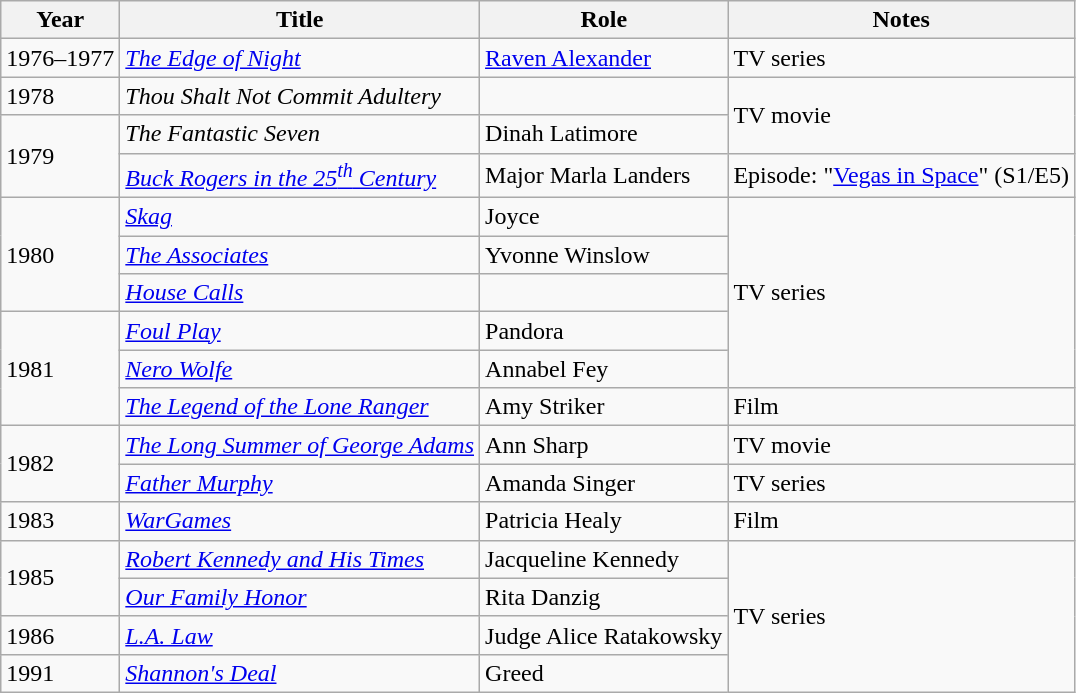<table class="wikitable">
<tr>
<th>Year</th>
<th>Title</th>
<th>Role</th>
<th>Notes</th>
</tr>
<tr>
<td>1976–1977</td>
<td><em><a href='#'>The Edge of Night</a></em></td>
<td><a href='#'>Raven Alexander</a></td>
<td>TV series</td>
</tr>
<tr>
<td>1978</td>
<td><em>Thou Shalt Not Commit Adultery</em></td>
<td></td>
<td rowspan="2">TV movie</td>
</tr>
<tr>
<td rowspan="2">1979</td>
<td><em>The Fantastic Seven</em></td>
<td>Dinah Latimore</td>
</tr>
<tr>
<td><em><a href='#'>Buck Rogers in the 25<sup>th</sup> Century</a></em></td>
<td>Major Marla Landers</td>
<td>Episode: "<a href='#'>Vegas in Space</a>" (S1/E5)</td>
</tr>
<tr>
<td rowspan="3">1980</td>
<td><em><a href='#'>Skag</a></em></td>
<td>Joyce</td>
<td rowspan="5">TV series</td>
</tr>
<tr>
<td><em><a href='#'>The Associates</a></em></td>
<td>Yvonne Winslow</td>
</tr>
<tr>
<td><em><a href='#'>House Calls</a></em></td>
<td></td>
</tr>
<tr>
<td rowspan="3">1981</td>
<td><em><a href='#'>Foul Play</a></em></td>
<td>Pandora</td>
</tr>
<tr>
<td><em><a href='#'>Nero Wolfe</a></em></td>
<td>Annabel Fey</td>
</tr>
<tr>
<td><em><a href='#'>The Legend of the Lone Ranger</a></em></td>
<td>Amy Striker</td>
<td>Film</td>
</tr>
<tr>
<td rowspan="2">1982</td>
<td><em><a href='#'>The Long Summer of George Adams</a></em></td>
<td>Ann Sharp</td>
<td>TV movie</td>
</tr>
<tr>
<td><em><a href='#'>Father Murphy</a></em></td>
<td>Amanda Singer</td>
<td>TV series</td>
</tr>
<tr>
<td>1983</td>
<td><em><a href='#'>WarGames</a></em></td>
<td>Patricia Healy</td>
<td>Film</td>
</tr>
<tr>
<td rowspan="2">1985</td>
<td><em><a href='#'>Robert Kennedy and His Times</a></em></td>
<td>Jacqueline Kennedy</td>
<td rowspan="4">TV series</td>
</tr>
<tr>
<td><em><a href='#'>Our Family Honor</a></em></td>
<td>Rita Danzig</td>
</tr>
<tr>
<td>1986</td>
<td><em><a href='#'>L.A. Law</a></em></td>
<td>Judge Alice Ratakowsky</td>
</tr>
<tr>
<td>1991</td>
<td><em><a href='#'>Shannon's Deal</a></em></td>
<td>Greed</td>
</tr>
</table>
